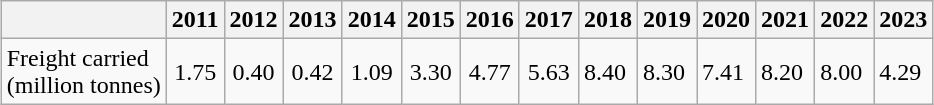<table class="wikitable" style="margin:0.5em auto">
<tr style="text-align:center;">
<th></th>
<th>2011</th>
<th>2012</th>
<th>2013</th>
<th>2014</th>
<th>2015</th>
<th>2016</th>
<th>2017</th>
<th>2018</th>
<th>2019</th>
<th>2020</th>
<th>2021</th>
<th>2022</th>
<th>2023</th>
</tr>
<tr>
<td>Freight carried<br>(million tonnes)</td>
<td align="center">1.75</td>
<td align="center">0.40</td>
<td align="center">0.42</td>
<td align="center">1.09</td>
<td align="center">3.30</td>
<td align="center">4.77</td>
<td align="center">5.63</td>
<td>8.40</td>
<td>8.30</td>
<td>7.41</td>
<td>8.20</td>
<td>8.00</td>
<td>4.29</td>
</tr>
</table>
